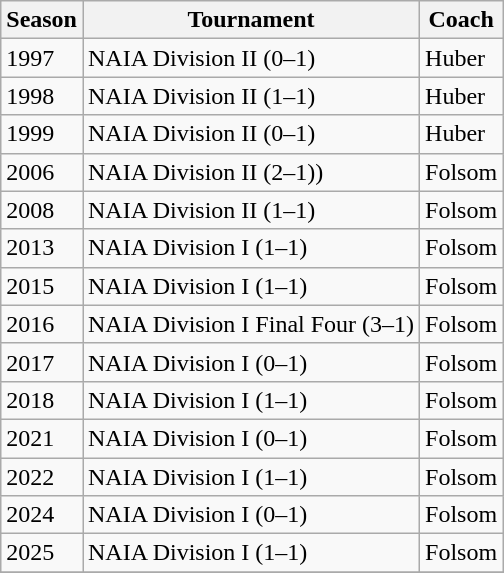<table class="wikitable">
<tr>
<th>Season</th>
<th>Tournament</th>
<th>Coach</th>
</tr>
<tr>
<td>1997</td>
<td>NAIA Division II (0–1)</td>
<td>Huber</td>
</tr>
<tr>
<td>1998</td>
<td>NAIA Division II (1–1)</td>
<td>Huber</td>
</tr>
<tr>
<td>1999</td>
<td>NAIA Division II (0–1)</td>
<td>Huber</td>
</tr>
<tr>
<td>2006</td>
<td>NAIA Division II (2–1))</td>
<td>Folsom</td>
</tr>
<tr>
<td>2008</td>
<td>NAIA Division II (1–1)</td>
<td>Folsom</td>
</tr>
<tr>
<td>2013</td>
<td>NAIA Division I (1–1)</td>
<td>Folsom</td>
</tr>
<tr>
<td>2015</td>
<td>NAIA Division I (1–1)</td>
<td>Folsom</td>
</tr>
<tr>
<td>2016</td>
<td>NAIA Division I Final Four (3–1)</td>
<td>Folsom</td>
</tr>
<tr>
<td>2017</td>
<td>NAIA Division I (0–1)</td>
<td>Folsom</td>
</tr>
<tr>
<td>2018</td>
<td>NAIA Division I (1–1)</td>
<td>Folsom</td>
</tr>
<tr>
<td>2021</td>
<td>NAIA Division I (0–1)</td>
<td>Folsom</td>
</tr>
<tr>
<td>2022</td>
<td>NAIA Division I (1–1)</td>
<td>Folsom</td>
</tr>
<tr>
<td>2024</td>
<td>NAIA Division I (0–1)</td>
<td>Folsom</td>
</tr>
<tr>
<td>2025</td>
<td>NAIA Division I (1–1)</td>
<td>Folsom</td>
</tr>
<tr>
</tr>
</table>
